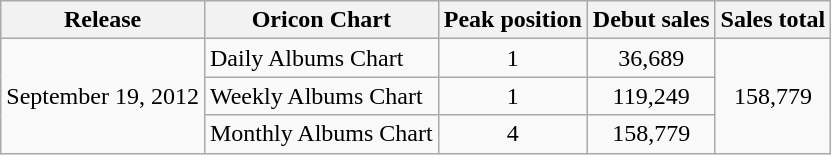<table class="wikitable">
<tr>
<th>Release</th>
<th>Oricon Chart</th>
<th>Peak position</th>
<th>Debut sales</th>
<th>Sales total</th>
</tr>
<tr>
<td style="text-align:center;" rowspan="3">September 19, 2012</td>
<td>Daily Albums Chart</td>
<td style="text-align:center;">1</td>
<td style="text-align:center;">36,689</td>
<td rowspan="3" style="text-align:center;">158,779</td>
</tr>
<tr>
<td>Weekly Albums Chart</td>
<td style="text-align:center;">1</td>
<td style="text-align:center;">119,249</td>
</tr>
<tr>
<td>Monthly Albums Chart</td>
<td style="text-align:center;">4</td>
<td style="text-align:center;">158,779</td>
</tr>
</table>
